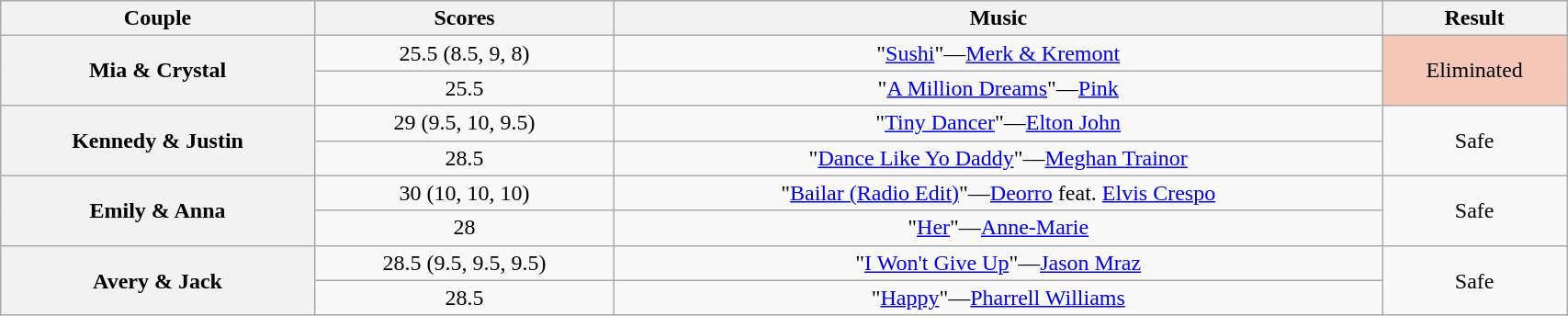<table class="wikitable sortable" style="text-align:center; width: 90%">
<tr>
<th scope="col">Couple</th>
<th scope="col">Scores</th>
<th scope="col" class="unsortable">Music</th>
<th scope="col" class="unsortable">Result</th>
</tr>
<tr>
<th rowspan="2" scope="col">Mia & Crystal</th>
<td>25.5 (8.5, 9, 8)</td>
<td>"<a href='#'>Sushi</a>"—<a href='#'>Merk & Kremont</a></td>
<td rowspan="2" bgcolor="f4c7b8">Eliminated</td>
</tr>
<tr>
<td>25.5</td>
<td>"<a href='#'>A Million Dreams</a>"—<a href='#'>Pink</a></td>
</tr>
<tr>
<th rowspan="2" scope="col">Kennedy & Justin</th>
<td>29 (9.5, 10, 9.5)</td>
<td>"<a href='#'>Tiny Dancer</a>"—<a href='#'>Elton John</a></td>
<td rowspan="2">Safe</td>
</tr>
<tr>
<td>28.5</td>
<td>"<a href='#'>Dance Like Yo Daddy</a>"—<a href='#'>Meghan Trainor</a></td>
</tr>
<tr>
<th rowspan="2" scope="col">Emily & Anna</th>
<td>30 (10, 10, 10)</td>
<td>"<a href='#'>Bailar (Radio Edit)</a>"—<a href='#'>Deorro</a> feat. <a href='#'>Elvis Crespo</a></td>
<td rowspan="2">Safe</td>
</tr>
<tr>
<td>28</td>
<td>"<a href='#'>Her</a>"—<a href='#'>Anne-Marie</a></td>
</tr>
<tr>
<th rowspan="2" scope="col">Avery & Jack</th>
<td>28.5 (9.5, 9.5, 9.5)</td>
<td>"<a href='#'>I Won't Give Up</a>"—<a href='#'>Jason Mraz</a></td>
<td rowspan="2">Safe</td>
</tr>
<tr>
<td>28.5</td>
<td>"<a href='#'>Happy</a>"—<a href='#'>Pharrell Williams</a></td>
</tr>
</table>
